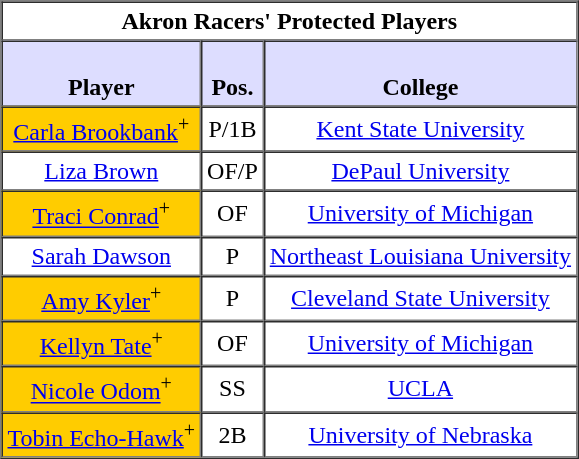<table style="text-align: center" border="1" cellpadding="3" cellspacing="0">
<tr>
<th colspan=3>Akron Racers' Protected Players</th>
</tr>
<tr>
<th style="background:#ddf;"><br>Player</th>
<th style="background:#ddf;"><br>Pos.</th>
<th style="background:#ddf;"><br>College</th>
</tr>
<tr>
<td style="background:#FFCC00;"><a href='#'>Carla Brookbank</a><sup>+</sup></td>
<td>P/1B</td>
<td><a href='#'>Kent State University</a></td>
</tr>
<tr>
<td><a href='#'>Liza Brown</a></td>
<td>OF/P</td>
<td><a href='#'>DePaul University</a></td>
</tr>
<tr>
<td style="background:#FFCC00;"><a href='#'>Traci Conrad</a><sup>+</sup></td>
<td>OF</td>
<td><a href='#'>University of Michigan</a></td>
</tr>
<tr>
<td><a href='#'>Sarah Dawson</a></td>
<td>P</td>
<td><a href='#'>Northeast Louisiana University</a></td>
</tr>
<tr>
<td style="background:#FFCC00;"><a href='#'>Amy Kyler</a><sup>+</sup></td>
<td>P</td>
<td><a href='#'>Cleveland State University</a></td>
</tr>
<tr>
<td style="background:#FFCC00;"><a href='#'>Kellyn Tate</a><sup>+</sup></td>
<td>OF</td>
<td><a href='#'>University of Michigan</a></td>
</tr>
<tr>
<td style="background:#FFCC00;"><a href='#'>Nicole Odom</a><sup>+</sup></td>
<td>SS</td>
<td><a href='#'>UCLA</a></td>
</tr>
<tr>
<td style="background:#FFCC00;"><a href='#'>Tobin Echo-Hawk</a><sup>+</sup></td>
<td>2B</td>
<td><a href='#'>University of Nebraska</a></td>
</tr>
</table>
